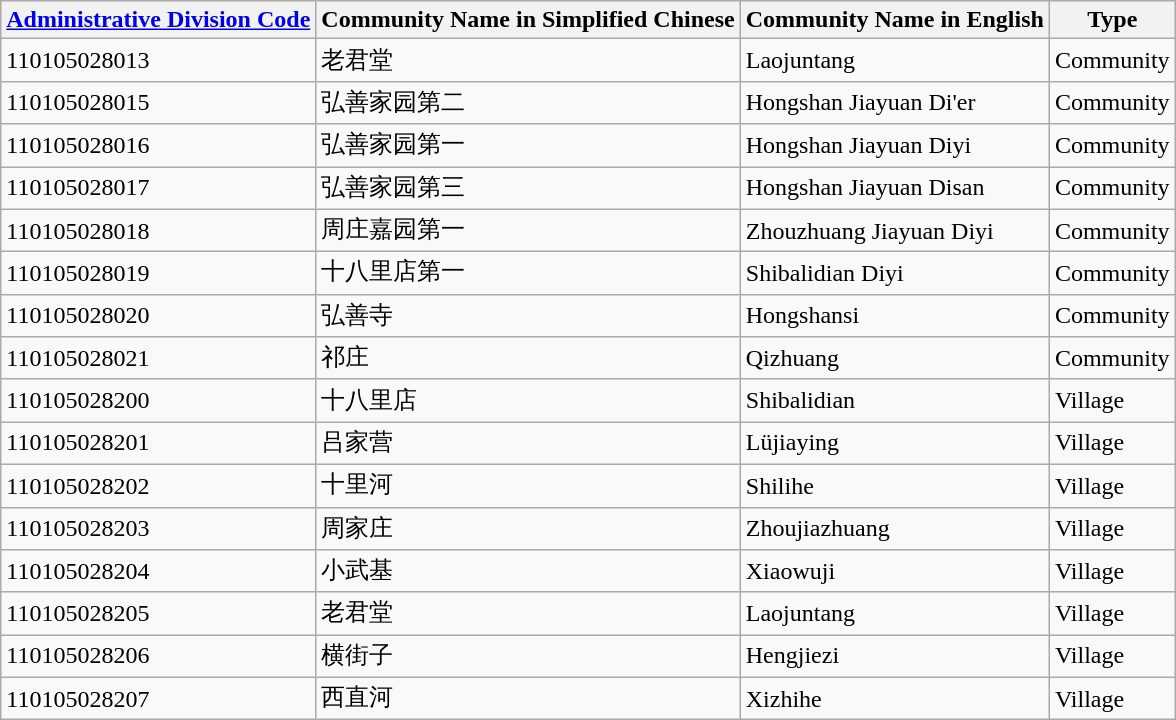<table class="wikitable sortable">
<tr>
<th><a href='#'>Administrative Division Code</a></th>
<th>Community Name in Simplified Chinese</th>
<th>Community Name in English</th>
<th>Type</th>
</tr>
<tr>
<td>110105028013</td>
<td>老君堂</td>
<td>Laojuntang</td>
<td>Community</td>
</tr>
<tr>
<td>110105028015</td>
<td>弘善家园第二</td>
<td>Hongshan Jiayuan Di'er</td>
<td>Community</td>
</tr>
<tr>
<td>110105028016</td>
<td>弘善家园第一</td>
<td>Hongshan Jiayuan Diyi</td>
<td>Community</td>
</tr>
<tr>
<td>110105028017</td>
<td>弘善家园第三</td>
<td>Hongshan Jiayuan Disan</td>
<td>Community</td>
</tr>
<tr>
<td>110105028018</td>
<td>周庄嘉园第一</td>
<td>Zhouzhuang Jiayuan Diyi</td>
<td>Community</td>
</tr>
<tr>
<td>110105028019</td>
<td>十八里店第一</td>
<td>Shibalidian Diyi</td>
<td>Community</td>
</tr>
<tr>
<td>110105028020</td>
<td>弘善寺</td>
<td>Hongshansi</td>
<td>Community</td>
</tr>
<tr>
<td>110105028021</td>
<td>祁庄</td>
<td>Qizhuang</td>
<td>Community</td>
</tr>
<tr>
<td>110105028200</td>
<td>十八里店</td>
<td>Shibalidian</td>
<td>Village</td>
</tr>
<tr>
<td>110105028201</td>
<td>吕家营</td>
<td>Lüjiaying</td>
<td>Village</td>
</tr>
<tr>
<td>110105028202</td>
<td>十里河</td>
<td>Shilihe</td>
<td>Village</td>
</tr>
<tr>
<td>110105028203</td>
<td>周家庄</td>
<td>Zhoujiazhuang</td>
<td>Village</td>
</tr>
<tr>
<td>110105028204</td>
<td>小武基</td>
<td>Xiaowuji</td>
<td>Village</td>
</tr>
<tr>
<td>110105028205</td>
<td>老君堂</td>
<td>Laojuntang</td>
<td>Village</td>
</tr>
<tr>
<td>110105028206</td>
<td>横街子</td>
<td>Hengjiezi</td>
<td>Village</td>
</tr>
<tr>
<td>110105028207</td>
<td>西直河</td>
<td>Xizhihe</td>
<td>Village</td>
</tr>
</table>
